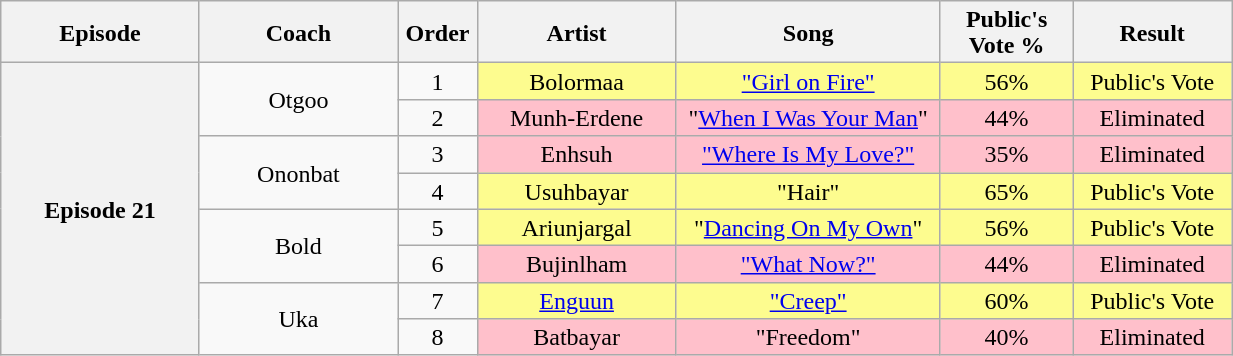<table class="wikitable" style="text-align:center; line-height:17px; width:65%;">
<tr>
<th width="15%">Episode</th>
<th width="15%">Coach</th>
<th width="05%">Order</th>
<th width="15%">Artist</th>
<th width="20%">Song</th>
<th width="10%">Public's Vote %</th>
<th width="12%">Result</th>
</tr>
<tr>
<th rowspan="8">Episode 21<br><small></small></th>
<td rowspan="2">Otgoo</td>
<td>1</td>
<td style="background:#fdfc8f;">Bolormaa</td>
<td style="background:#fdfc8f;"><a href='#'>"Girl on Fire"</a></td>
<td style="background:#fdfc8f;">56%</td>
<td style="background:#fdfc8f;">Public's Vote</td>
</tr>
<tr>
<td>2</td>
<td style="background:pink;">Munh-Erdene</td>
<td style="background:pink;">"<a href='#'>When I Was Your Man</a>"</td>
<td style="background:pink;">44%</td>
<td style="background:pink;">Eliminated</td>
</tr>
<tr>
<td rowspan="2">Ononbat</td>
<td>3</td>
<td style="background:pink;">Enhsuh</td>
<td style="background:pink;"><a href='#'>"Where Is My Love?"</a></td>
<td style="background:pink;">35%</td>
<td style="background:pink;">Eliminated</td>
</tr>
<tr>
<td>4</td>
<td style="background:#fdfc8f;">Usuhbayar</td>
<td style="background:#fdfc8f;">"Hair"</td>
<td style="background:#fdfc8f;">65%</td>
<td style="background:#fdfc8f;">Public's Vote</td>
</tr>
<tr>
<td rowspan="2">Bold</td>
<td>5</td>
<td style="background:#fdfc8f;">Ariunjargal</td>
<td style="background:#fdfc8f;">"<a href='#'>Dancing On My Own</a>"</td>
<td style="background:#fdfc8f;">56%</td>
<td style="background:#fdfc8f;">Public's Vote</td>
</tr>
<tr>
<td>6</td>
<td style="background:pink;">Bujinlham</td>
<td style="background:pink;"><a href='#'>"What Now?"</a></td>
<td style="background:pink;">44%</td>
<td style="background:pink;">Eliminated</td>
</tr>
<tr>
<td rowspan="2">Uka</td>
<td>7</td>
<td style="background:#fdfc8f;"><a href='#'>Enguun</a></td>
<td style="background:#fdfc8f;"><a href='#'>"Creep"</a></td>
<td style="background:#fdfc8f;">60%</td>
<td style="background:#fdfc8f;">Public's Vote</td>
</tr>
<tr>
<td>8</td>
<td style="background:pink;">Batbayar</td>
<td style="background:pink;">"Freedom"</td>
<td style="background:pink;">40%</td>
<td style="background:pink;">Eliminated</td>
</tr>
</table>
